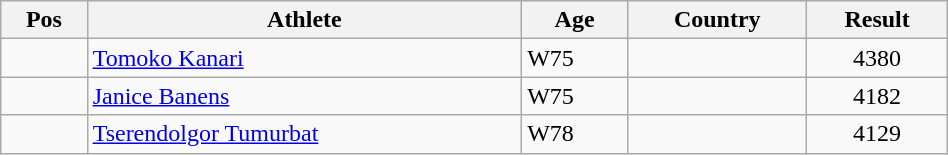<table class="wikitable"  style="text-align:center; width:50%;">
<tr>
<th>Pos</th>
<th>Athlete</th>
<th>Age</th>
<th>Country</th>
<th>Result</th>
</tr>
<tr>
<td align=center></td>
<td align=left><a href='#'>Tomoko Kanari</a></td>
<td align=left>W75</td>
<td align=left></td>
<td>4380</td>
</tr>
<tr>
<td align=center></td>
<td align=left><a href='#'>Janice Banens</a></td>
<td align=left>W75</td>
<td align=left></td>
<td>4182</td>
</tr>
<tr>
<td align=center></td>
<td align=left><a href='#'>Tserendolgor Tumurbat</a></td>
<td align=left>W78</td>
<td align=left></td>
<td>4129</td>
</tr>
</table>
